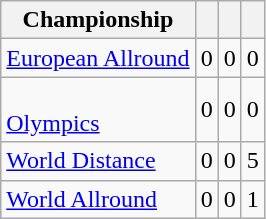<table class=wikitable>
<tr>
<th>Championship</th>
<th></th>
<th></th>
<th></th>
</tr>
<tr>
<td><a href='#'>European Allround</a></td>
<td>0</td>
<td>0</td>
<td>0</td>
</tr>
<tr>
<td><br><a href='#'>Olympics</a></td>
<td>0</td>
<td>0</td>
<td>0</td>
</tr>
<tr>
<td><a href='#'>World Distance</a></td>
<td>0</td>
<td>0</td>
<td>5</td>
</tr>
<tr>
<td><a href='#'>World Allround</a></td>
<td>0</td>
<td>0</td>
<td>1</td>
</tr>
</table>
